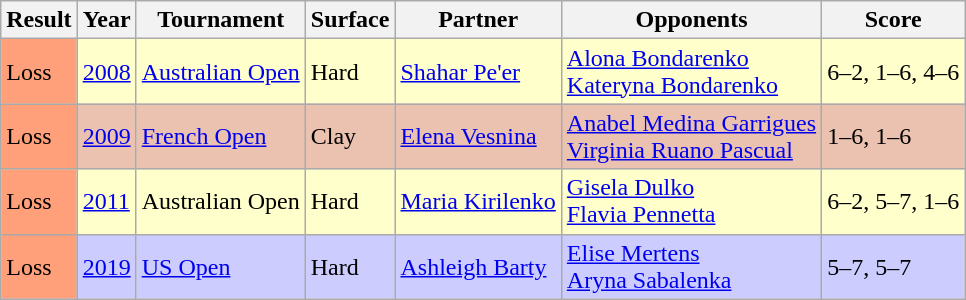<table class="sortable wikitable">
<tr>
<th>Result</th>
<th>Year</th>
<th>Tournament</th>
<th>Surface</th>
<th>Partner</th>
<th>Opponents</th>
<th class=unsortable>Score</th>
</tr>
<tr bgcolor=FFFFCC>
<td style=background:#ffa07a>Loss</td>
<td><a href='#'>2008</a></td>
<td><a href='#'>Australian Open</a></td>
<td>Hard</td>
<td> <a href='#'>Shahar Pe'er</a></td>
<td> <a href='#'>Alona Bondarenko</a><br> <a href='#'>Kateryna Bondarenko</a></td>
<td>6–2, 1–6, 4–6</td>
</tr>
<tr bgcolor=EBC2AF>
<td style=background:#ffa07a>Loss</td>
<td><a href='#'>2009</a></td>
<td><a href='#'>French Open</a></td>
<td>Clay</td>
<td> <a href='#'>Elena Vesnina</a></td>
<td> <a href='#'>Anabel Medina Garrigues</a><br> <a href='#'>Virginia Ruano Pascual</a></td>
<td>1–6, 1–6</td>
</tr>
<tr bgcolor=FFFFCC>
<td style=background:#ffa07a>Loss</td>
<td><a href='#'>2011</a></td>
<td>Australian Open</td>
<td>Hard</td>
<td> <a href='#'>Maria Kirilenko</a></td>
<td> <a href='#'>Gisela Dulko</a><br> <a href='#'>Flavia Pennetta</a></td>
<td>6–2, 5–7, 1–6</td>
</tr>
<tr bgcolor=#CCCCFF>
<td style=background-color:#FFA07A>Loss</td>
<td><a href='#'>2019</a></td>
<td><a href='#'>US Open</a></td>
<td>Hard</td>
<td> <a href='#'>Ashleigh Barty</a></td>
<td> <a href='#'>Elise Mertens</a><br> <a href='#'>Aryna Sabalenka</a></td>
<td>5–7, 5–7</td>
</tr>
</table>
